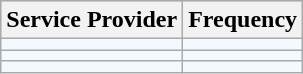<table class="wikitable" style="border:1px solid black">
<tr style="background:#9cf;">
<th>Service Provider</th>
<th>Frequency</th>
</tr>
<tr style="background:#f4f9ff;">
<td></td>
<td></td>
</tr>
<tr style="background:#f4f9ff;">
<td></td>
<td></td>
</tr>
<tr style="background:#f4f9ff;">
<td></td>
<td></td>
</tr>
</table>
